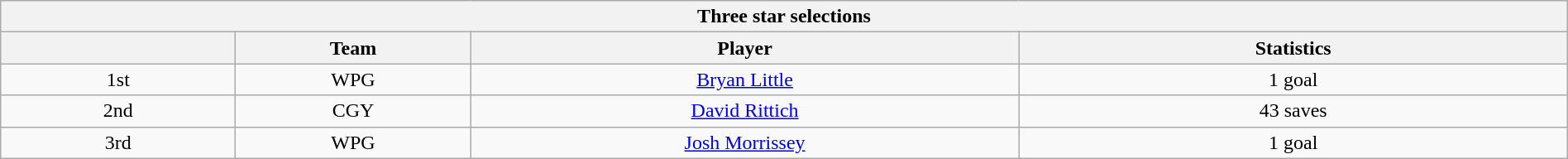<table class="wikitable" style="width:100%;text-align: center;">
<tr>
<th colspan=4>Three star selections</th>
</tr>
<tr>
<th style="width:15%;"></th>
<th style="width:15%;">Team</th>
<th style="width:35%;">Player</th>
<th style="width:35%;">Statistics</th>
</tr>
<tr>
<td>1st</td>
<td>WPG</td>
<td><a href='#'>Bryan Little</a></td>
<td>1 goal</td>
</tr>
<tr>
<td>2nd</td>
<td>CGY</td>
<td><a href='#'>David Rittich</a></td>
<td>43 saves</td>
</tr>
<tr>
<td>3rd</td>
<td>WPG</td>
<td><a href='#'>Josh Morrissey</a></td>
<td>1 goal</td>
</tr>
</table>
